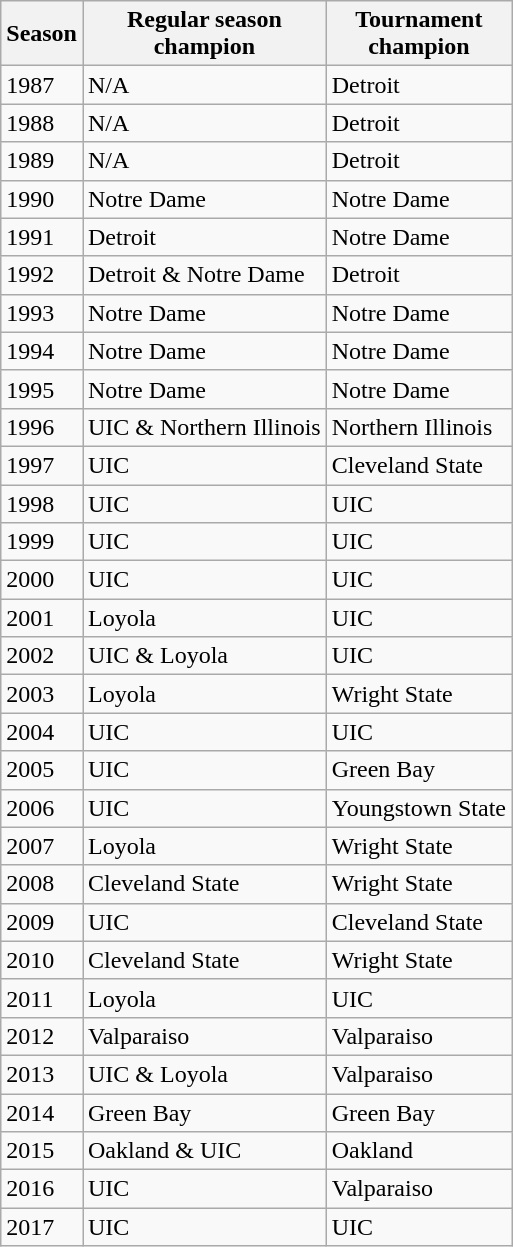<table class="wikitable sortable">
<tr>
<th>Season</th>
<th>Regular season<br>champion</th>
<th>Tournament<br>champion</th>
</tr>
<tr>
<td>1987</td>
<td>N/A</td>
<td>Detroit</td>
</tr>
<tr>
<td>1988</td>
<td>N/A</td>
<td>Detroit</td>
</tr>
<tr>
<td>1989</td>
<td>N/A</td>
<td>Detroit</td>
</tr>
<tr>
<td>1990</td>
<td>Notre Dame</td>
<td>Notre Dame</td>
</tr>
<tr>
<td>1991</td>
<td>Detroit</td>
<td>Notre Dame</td>
</tr>
<tr>
<td>1992</td>
<td>Detroit & Notre Dame</td>
<td>Detroit</td>
</tr>
<tr>
<td>1993</td>
<td>Notre Dame</td>
<td>Notre Dame</td>
</tr>
<tr>
<td>1994</td>
<td>Notre Dame</td>
<td>Notre Dame</td>
</tr>
<tr>
<td>1995</td>
<td>Notre Dame</td>
<td>Notre Dame</td>
</tr>
<tr>
<td>1996</td>
<td>UIC & Northern Illinois</td>
<td>Northern Illinois</td>
</tr>
<tr>
<td>1997</td>
<td>UIC</td>
<td>Cleveland State</td>
</tr>
<tr>
<td>1998</td>
<td>UIC</td>
<td>UIC</td>
</tr>
<tr>
<td>1999</td>
<td>UIC</td>
<td>UIC</td>
</tr>
<tr>
<td>2000</td>
<td>UIC</td>
<td>UIC</td>
</tr>
<tr>
<td>2001</td>
<td>Loyola</td>
<td>UIC</td>
</tr>
<tr>
<td>2002</td>
<td>UIC & Loyola</td>
<td>UIC</td>
</tr>
<tr>
<td>2003</td>
<td>Loyola</td>
<td>Wright State</td>
</tr>
<tr>
<td>2004</td>
<td>UIC</td>
<td>UIC</td>
</tr>
<tr>
<td>2005</td>
<td>UIC</td>
<td>Green Bay</td>
</tr>
<tr>
<td>2006</td>
<td>UIC</td>
<td>Youngstown State</td>
</tr>
<tr>
<td>2007</td>
<td>Loyola</td>
<td>Wright State</td>
</tr>
<tr>
<td>2008</td>
<td>Cleveland State</td>
<td>Wright State</td>
</tr>
<tr>
<td>2009</td>
<td>UIC</td>
<td>Cleveland State</td>
</tr>
<tr>
<td>2010</td>
<td>Cleveland State</td>
<td>Wright State</td>
</tr>
<tr>
<td>2011</td>
<td>Loyola</td>
<td>UIC</td>
</tr>
<tr>
<td>2012</td>
<td>Valparaiso</td>
<td>Valparaiso</td>
</tr>
<tr>
<td>2013</td>
<td>UIC & Loyola</td>
<td>Valparaiso</td>
</tr>
<tr>
<td>2014</td>
<td>Green Bay</td>
<td>Green Bay</td>
</tr>
<tr>
<td>2015</td>
<td>Oakland & UIC</td>
<td>Oakland</td>
</tr>
<tr>
<td>2016</td>
<td>UIC</td>
<td>Valparaiso</td>
</tr>
<tr>
<td>2017</td>
<td>UIC</td>
<td>UIC</td>
</tr>
</table>
